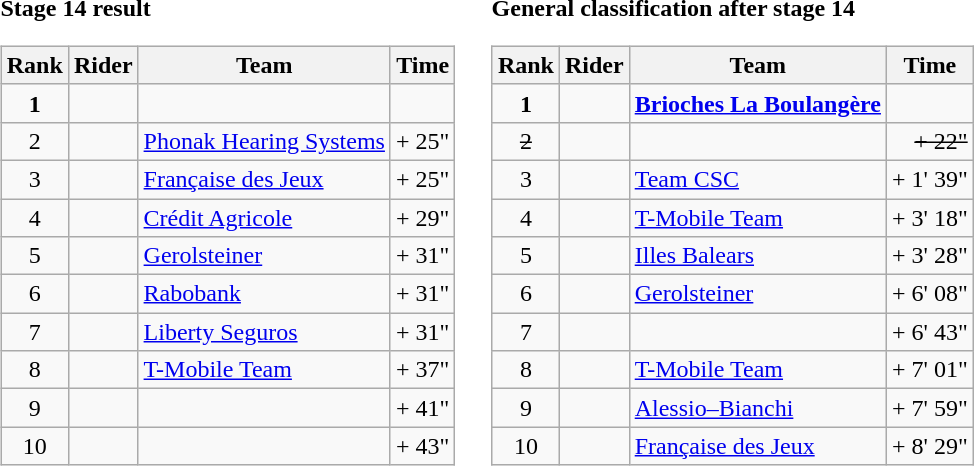<table>
<tr>
<td><strong>Stage 14 result</strong><br><table class="wikitable">
<tr>
<th scope="col">Rank</th>
<th scope="col">Rider</th>
<th scope="col">Team</th>
<th scope="col">Time</th>
</tr>
<tr>
<td style="text-align:center;"><strong>1</strong></td>
<td><strong></strong></td>
<td><strong></strong></td>
<td align=right><strong></strong></td>
</tr>
<tr>
<td style="text-align:center;">2</td>
<td></td>
<td><a href='#'>Phonak Hearing Systems</a></td>
<td align=right>+ 25"</td>
</tr>
<tr>
<td style="text-align:center;">3</td>
<td></td>
<td><a href='#'>Française des Jeux</a></td>
<td align=right>+ 25"</td>
</tr>
<tr>
<td style="text-align:center;">4</td>
<td></td>
<td><a href='#'>Crédit Agricole</a></td>
<td align=right>+ 29"</td>
</tr>
<tr>
<td style="text-align:center;">5</td>
<td></td>
<td><a href='#'>Gerolsteiner</a></td>
<td align=right>+ 31"</td>
</tr>
<tr>
<td style="text-align:center;">6</td>
<td></td>
<td><a href='#'>Rabobank</a></td>
<td align=right>+ 31"</td>
</tr>
<tr>
<td style="text-align:center;">7</td>
<td></td>
<td><a href='#'>Liberty Seguros</a></td>
<td align=right>+ 31"</td>
</tr>
<tr>
<td style="text-align:center;">8</td>
<td></td>
<td><a href='#'>T-Mobile Team</a></td>
<td align=right>+ 37"</td>
</tr>
<tr>
<td style="text-align:center;">9</td>
<td></td>
<td></td>
<td align=right>+ 41"</td>
</tr>
<tr>
<td style="text-align:center;">10</td>
<td></td>
<td></td>
<td align=right>+ 43"</td>
</tr>
</table>
</td>
<td></td>
<td><strong>General classification after stage 14</strong><br><table class="wikitable">
<tr>
<th scope="col">Rank</th>
<th scope="col">Rider</th>
<th scope="col">Team</th>
<th scope="col">Time</th>
</tr>
<tr>
<td style="text-align:center;"><strong>1</strong></td>
<td><strong></strong> </td>
<td><strong><a href='#'>Brioches La Boulangère</a></strong></td>
<td style="text-align:right;"><strong></strong></td>
</tr>
<tr>
<td style="text-align:center;"><del>2</del></td>
<td><del></del></td>
<td><del></del></td>
<td align=right><del>+ 22"</del></td>
</tr>
<tr>
<td style="text-align:center;">3</td>
<td></td>
<td><a href='#'>Team CSC</a></td>
<td style="text-align:right;">+ 1' 39"</td>
</tr>
<tr>
<td style="text-align:center;">4</td>
<td></td>
<td><a href='#'>T-Mobile Team</a></td>
<td align=right>+ 3' 18"</td>
</tr>
<tr>
<td style="text-align:center;">5</td>
<td></td>
<td><a href='#'>Illes Balears</a></td>
<td align=right>+ 3' 28"</td>
</tr>
<tr>
<td style="text-align:center;">6</td>
<td></td>
<td><a href='#'>Gerolsteiner</a></td>
<td align=right>+ 6' 08"</td>
</tr>
<tr>
<td style="text-align:center;">7</td>
<td></td>
<td></td>
<td align=right>+ 6' 43"</td>
</tr>
<tr>
<td style="text-align:center;">8</td>
<td></td>
<td><a href='#'>T-Mobile Team</a></td>
<td align=right>+ 7' 01"</td>
</tr>
<tr>
<td style="text-align:center;">9</td>
<td></td>
<td><a href='#'>Alessio–Bianchi</a></td>
<td align=right>+ 7' 59"</td>
</tr>
<tr>
<td style="text-align:center;">10</td>
<td></td>
<td><a href='#'>Française des Jeux</a></td>
<td align=right>+ 8' 29"</td>
</tr>
</table>
</td>
</tr>
</table>
